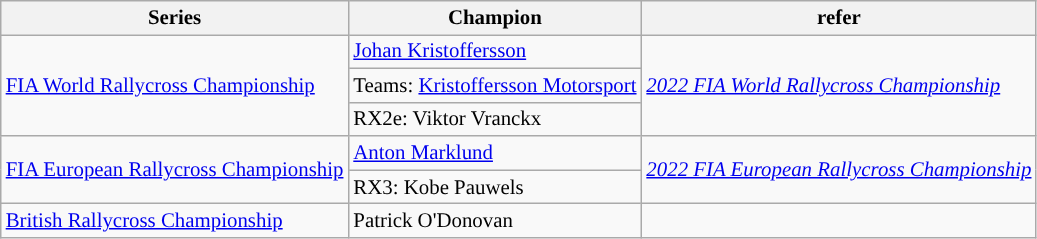<table class="wikitable" style="font-size:87%;">
<tr font-weight:bold">
<th>Series</th>
<th>Champion</th>
<th>refer</th>
</tr>
<tr>
<td rowspan="3"><a href='#'>FIA World Rallycross Championship</a></td>
<td> <a href='#'>Johan Kristoffersson</a></td>
<td rowspan="3"><em><a href='#'>2022 FIA World Rallycross Championship</a></em></td>
</tr>
<tr>
<td>Teams:  <a href='#'>Kristoffersson Motorsport</a></td>
</tr>
<tr>
<td>RX2e:  Viktor Vranckx</td>
</tr>
<tr>
<td rowspan="2"><a href='#'>FIA European Rallycross Championship</a></td>
<td> <a href='#'>Anton Marklund</a></td>
<td rowspan="2"><em><a href='#'>2022 FIA European Rallycross Championship</a></em></td>
</tr>
<tr>
<td>RX3:  Kobe Pauwels</td>
</tr>
<tr>
<td><a href='#'>British Rallycross Championship</a></td>
<td> Patrick O'Donovan</td>
<td></td>
</tr>
</table>
